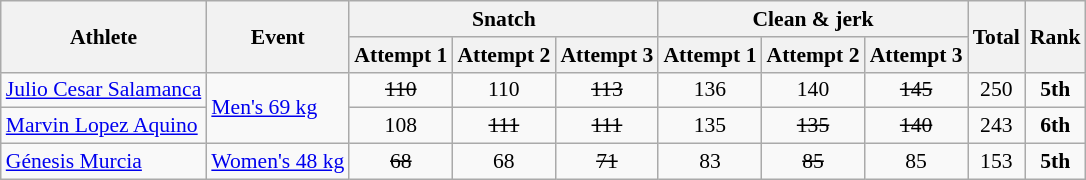<table class="wikitable" border="1" style="font-size:90%;">
<tr>
<th rowspan=2>Athlete</th>
<th rowspan=2>Event</th>
<th colspan=3>Snatch</th>
<th colspan=3>Clean & jerk</th>
<th rowspan=2>Total</th>
<th rowspan=2>Rank</th>
</tr>
<tr>
<th>Attempt 1</th>
<th>Attempt 2</th>
<th>Attempt 3</th>
<th>Attempt 1</th>
<th>Attempt 2</th>
<th>Attempt 3</th>
</tr>
<tr>
<td><a href='#'>Julio Cesar Salamanca</a></td>
<td rowspan=2><a href='#'>Men's 69 kg</a></td>
<td align=center><del>110</del></td>
<td align=center>110</td>
<td align=center><del>113</del></td>
<td align=center>136</td>
<td align=center>140</td>
<td align=center><del>145</del></td>
<td align=center>250</td>
<td align=center><strong>5th</strong></td>
</tr>
<tr>
<td><a href='#'>Marvin Lopez Aquino</a></td>
<td align=center>108</td>
<td align=center><del>111</del></td>
<td align=center><del>111</del></td>
<td align=center>135</td>
<td align=center><del>135</del></td>
<td align=center><del>140</del></td>
<td align=center>243</td>
<td align=center><strong>6th</strong></td>
</tr>
<tr>
<td><a href='#'>Génesis Murcia</a></td>
<td><a href='#'>Women's 48 kg</a></td>
<td align=center><del>68</del></td>
<td align=center>68</td>
<td align=center><del>71</del></td>
<td align=center>83</td>
<td align=center><del>85</del></td>
<td align=center>85</td>
<td align=center>153</td>
<td align=center><strong>5th</strong></td>
</tr>
</table>
